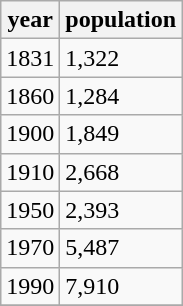<table class="wikitable">
<tr>
<th>year</th>
<th>population</th>
</tr>
<tr>
<td>1831</td>
<td>1,322</td>
</tr>
<tr>
<td>1860</td>
<td>1,284</td>
</tr>
<tr>
<td>1900</td>
<td>1,849</td>
</tr>
<tr>
<td>1910</td>
<td>2,668</td>
</tr>
<tr>
<td>1950</td>
<td>2,393</td>
</tr>
<tr>
<td>1970</td>
<td>5,487</td>
</tr>
<tr>
<td>1990</td>
<td>7,910</td>
</tr>
<tr>
</tr>
</table>
